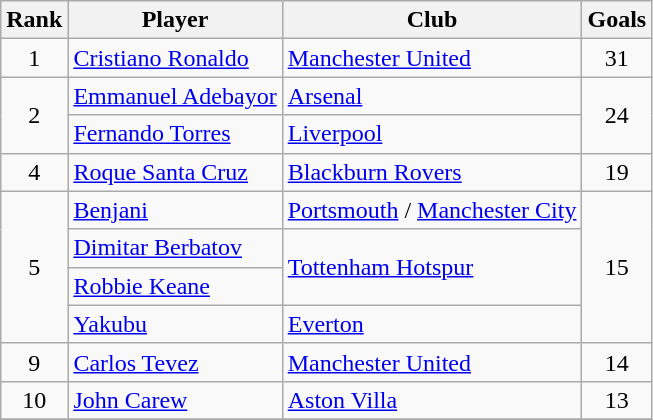<table class="wikitable">
<tr>
<th>Rank</th>
<th>Player</th>
<th>Club</th>
<th>Goals</th>
</tr>
<tr>
<td align=center>1</td>
<td> <a href='#'>Cristiano Ronaldo</a></td>
<td><a href='#'>Manchester United</a></td>
<td align=center>31</td>
</tr>
<tr>
<td rowspan=2 align=center>2</td>
<td> <a href='#'>Emmanuel Adebayor</a></td>
<td><a href='#'>Arsenal</a></td>
<td rowspan=2 align=center>24</td>
</tr>
<tr>
<td> <a href='#'>Fernando Torres</a></td>
<td><a href='#'>Liverpool</a></td>
</tr>
<tr>
<td align=center>4</td>
<td> <a href='#'>Roque Santa Cruz</a></td>
<td><a href='#'>Blackburn Rovers</a></td>
<td align=center>19</td>
</tr>
<tr>
<td rowspan=4 align=center>5</td>
<td> <a href='#'>Benjani</a></td>
<td><a href='#'>Portsmouth</a> / <a href='#'>Manchester City</a></td>
<td rowspan=4 align=center>15</td>
</tr>
<tr>
<td> <a href='#'>Dimitar Berbatov</a></td>
<td rowspan=2 align=left><a href='#'>Tottenham Hotspur</a></td>
</tr>
<tr>
<td> <a href='#'>Robbie Keane</a></td>
</tr>
<tr>
<td> <a href='#'>Yakubu</a></td>
<td><a href='#'>Everton</a></td>
</tr>
<tr>
<td align=center>9</td>
<td> <a href='#'>Carlos Tevez</a></td>
<td><a href='#'>Manchester United</a></td>
<td align=center>14</td>
</tr>
<tr>
<td align=center>10</td>
<td> <a href='#'>John Carew</a></td>
<td><a href='#'>Aston Villa</a></td>
<td align=center>13</td>
</tr>
<tr>
</tr>
</table>
